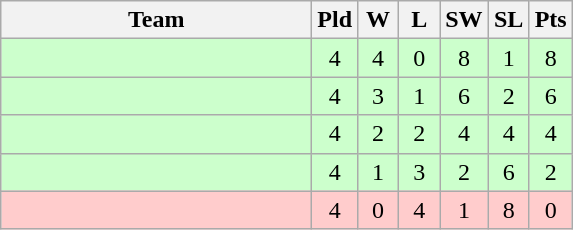<table class=wikitable style="text-align:center">
<tr>
<th width=200>Team</th>
<th width=20>Pld</th>
<th width=20>W</th>
<th width=20>L</th>
<th width=20>SW</th>
<th width=20>SL</th>
<th width=20>Pts</th>
</tr>
<tr bgcolor=#ccffcc>
<td align=left></td>
<td>4</td>
<td>4</td>
<td>0</td>
<td>8</td>
<td>1</td>
<td>8</td>
</tr>
<tr bgcolor=#ccffcc>
<td align=left></td>
<td>4</td>
<td>3</td>
<td>1</td>
<td>6</td>
<td>2</td>
<td>6</td>
</tr>
<tr bgcolor=#ccffcc>
<td align=left></td>
<td>4</td>
<td>2</td>
<td>2</td>
<td>4</td>
<td>4</td>
<td>4</td>
</tr>
<tr bgcolor=#ccffcc>
<td align=left></td>
<td>4</td>
<td>1</td>
<td>3</td>
<td>2</td>
<td>6</td>
<td>2</td>
</tr>
<tr bgcolor=#ffcccc>
<td align=left></td>
<td>4</td>
<td>0</td>
<td>4</td>
<td>1</td>
<td>8</td>
<td>0</td>
</tr>
</table>
